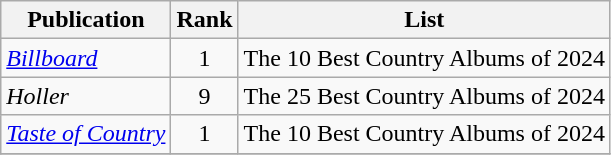<table class="wikitable plainrowheaders sortable">
<tr>
<th>Publication</th>
<th data-sort-type="number">Rank</th>
<th scope="col" class="unsortable">List</th>
</tr>
<tr>
<td><em><a href='#'>Billboard</a></em></td>
<td align=center>1</td>
<td>The 10 Best Country Albums of 2024</td>
</tr>
<tr>
<td><em>Holler</em></td>
<td align=center>9</td>
<td>The 25 Best Country Albums of 2024</td>
</tr>
<tr>
<td><em><a href='#'>Taste of Country</a></em></td>
<td align=center>1</td>
<td>The 10 Best Country Albums of 2024</td>
</tr>
<tr>
</tr>
</table>
